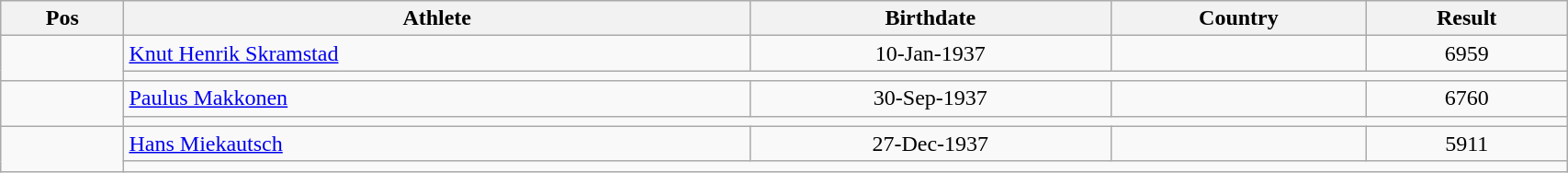<table class="wikitable"  style="text-align:center; width:90%;">
<tr>
<th>Pos</th>
<th>Athlete</th>
<th>Birthdate</th>
<th>Country</th>
<th>Result</th>
</tr>
<tr>
<td align=center rowspan=2></td>
<td align=left><a href='#'>Knut Henrik Skramstad</a></td>
<td>10-Jan-1937</td>
<td align=left></td>
<td>6959</td>
</tr>
<tr>
<td colspan=4></td>
</tr>
<tr>
<td align=center rowspan=2></td>
<td align=left><a href='#'>Paulus Makkonen</a></td>
<td>30-Sep-1937</td>
<td align=left></td>
<td>6760</td>
</tr>
<tr>
<td colspan=4></td>
</tr>
<tr>
<td align=center rowspan=2></td>
<td align=left><a href='#'>Hans Miekautsch</a></td>
<td>27-Dec-1937</td>
<td align=left></td>
<td>5911</td>
</tr>
<tr>
<td colspan=4></td>
</tr>
</table>
